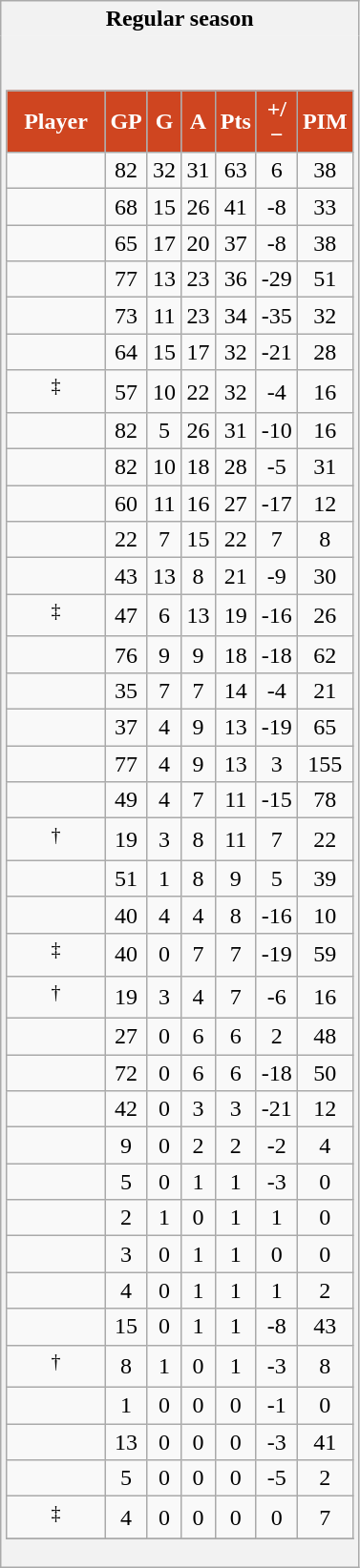<table class="wikitable" style="border: 1px solid #aaa;">
<tr>
<th style="border: 0;">Regular season</th>
</tr>
<tr>
<td style="background: #f2f2f2; border: 0; text-align: center;"><br><table class="wikitable sortable" width="100%">
<tr align=center>
<th style="background:#CF4520; color:white" width="40%">Player</th>
<th style="background:#CF4520; color:white" width="10%">GP</th>
<th style="background:#CF4520; color:white" width="10%">G</th>
<th style="background:#CF4520; color:white" width="10%">A</th>
<th style="background:#CF4520; color:white" width="10%">Pts</th>
<th style="background:#CF4520; color:white" width="10%">+/−</th>
<th style="background:#CF4520; color:white" width="10%">PIM</th>
</tr>
<tr align=center>
<td></td>
<td>82</td>
<td>32</td>
<td>31</td>
<td>63</td>
<td>6</td>
<td>38</td>
</tr>
<tr align=center>
<td></td>
<td>68</td>
<td>15</td>
<td>26</td>
<td>41</td>
<td>-8</td>
<td>33</td>
</tr>
<tr align=center>
<td></td>
<td>65</td>
<td>17</td>
<td>20</td>
<td>37</td>
<td>-8</td>
<td>38</td>
</tr>
<tr align=center>
<td></td>
<td>77</td>
<td>13</td>
<td>23</td>
<td>36</td>
<td>-29</td>
<td>51</td>
</tr>
<tr align=center>
<td></td>
<td>73</td>
<td>11</td>
<td>23</td>
<td>34</td>
<td>-35</td>
<td>32</td>
</tr>
<tr align=center>
<td></td>
<td>64</td>
<td>15</td>
<td>17</td>
<td>32</td>
<td>-21</td>
<td>28</td>
</tr>
<tr align=center>
<td><sup>‡</sup></td>
<td>57</td>
<td>10</td>
<td>22</td>
<td>32</td>
<td>-4</td>
<td>16</td>
</tr>
<tr align=center>
<td></td>
<td>82</td>
<td>5</td>
<td>26</td>
<td>31</td>
<td>-10</td>
<td>16</td>
</tr>
<tr align=center>
<td></td>
<td>82</td>
<td>10</td>
<td>18</td>
<td>28</td>
<td>-5</td>
<td>31</td>
</tr>
<tr align=center>
<td></td>
<td>60</td>
<td>11</td>
<td>16</td>
<td>27</td>
<td>-17</td>
<td>12</td>
</tr>
<tr align=center>
<td></td>
<td>22</td>
<td>7</td>
<td>15</td>
<td>22</td>
<td>7</td>
<td>8</td>
</tr>
<tr align=center>
<td></td>
<td>43</td>
<td>13</td>
<td>8</td>
<td>21</td>
<td>-9</td>
<td>30</td>
</tr>
<tr align=center>
<td><sup>‡</sup></td>
<td>47</td>
<td>6</td>
<td>13</td>
<td>19</td>
<td>-16</td>
<td>26</td>
</tr>
<tr align=center>
<td></td>
<td>76</td>
<td>9</td>
<td>9</td>
<td>18</td>
<td>-18</td>
<td>62</td>
</tr>
<tr align=center>
<td></td>
<td>35</td>
<td>7</td>
<td>7</td>
<td>14</td>
<td>-4</td>
<td>21</td>
</tr>
<tr align=center>
<td></td>
<td>37</td>
<td>4</td>
<td>9</td>
<td>13</td>
<td>-19</td>
<td>65</td>
</tr>
<tr align=center>
<td></td>
<td>77</td>
<td>4</td>
<td>9</td>
<td>13</td>
<td>3</td>
<td>155</td>
</tr>
<tr align=center>
<td></td>
<td>49</td>
<td>4</td>
<td>7</td>
<td>11</td>
<td>-15</td>
<td>78</td>
</tr>
<tr align=center>
<td><sup>†</sup></td>
<td>19</td>
<td>3</td>
<td>8</td>
<td>11</td>
<td>7</td>
<td>22</td>
</tr>
<tr align=center>
<td></td>
<td>51</td>
<td>1</td>
<td>8</td>
<td>9</td>
<td>5</td>
<td>39</td>
</tr>
<tr align=center>
<td></td>
<td>40</td>
<td>4</td>
<td>4</td>
<td>8</td>
<td>-16</td>
<td>10</td>
</tr>
<tr align=center>
<td><sup>‡</sup></td>
<td>40</td>
<td>0</td>
<td>7</td>
<td>7</td>
<td>-19</td>
<td>59</td>
</tr>
<tr align=center>
<td><sup>†</sup></td>
<td>19</td>
<td>3</td>
<td>4</td>
<td>7</td>
<td>-6</td>
<td>16</td>
</tr>
<tr align=center>
<td></td>
<td>27</td>
<td>0</td>
<td>6</td>
<td>6</td>
<td>2</td>
<td>48</td>
</tr>
<tr align=center>
<td></td>
<td>72</td>
<td>0</td>
<td>6</td>
<td>6</td>
<td>-18</td>
<td>50</td>
</tr>
<tr align=center>
<td></td>
<td>42</td>
<td>0</td>
<td>3</td>
<td>3</td>
<td>-21</td>
<td>12</td>
</tr>
<tr align=center>
<td></td>
<td>9</td>
<td>0</td>
<td>2</td>
<td>2</td>
<td>-2</td>
<td>4</td>
</tr>
<tr align=center>
<td></td>
<td>5</td>
<td>0</td>
<td>1</td>
<td>1</td>
<td>-3</td>
<td>0</td>
</tr>
<tr align=center>
<td></td>
<td>2</td>
<td>1</td>
<td>0</td>
<td>1</td>
<td>1</td>
<td>0</td>
</tr>
<tr align=center>
<td></td>
<td>3</td>
<td>0</td>
<td>1</td>
<td>1</td>
<td>0</td>
<td>0</td>
</tr>
<tr align=center>
<td></td>
<td>4</td>
<td>0</td>
<td>1</td>
<td>1</td>
<td>1</td>
<td>2</td>
</tr>
<tr align=center>
<td></td>
<td>15</td>
<td>0</td>
<td>1</td>
<td>1</td>
<td>-8</td>
<td>43</td>
</tr>
<tr align=center>
<td><sup>†</sup></td>
<td>8</td>
<td>1</td>
<td>0</td>
<td>1</td>
<td>-3</td>
<td>8</td>
</tr>
<tr align=center>
<td></td>
<td>1</td>
<td>0</td>
<td>0</td>
<td>0</td>
<td>-1</td>
<td>0</td>
</tr>
<tr align=center>
<td></td>
<td>13</td>
<td>0</td>
<td>0</td>
<td>0</td>
<td>-3</td>
<td>41</td>
</tr>
<tr align=center>
<td></td>
<td>5</td>
<td>0</td>
<td>0</td>
<td>0</td>
<td>-5</td>
<td>2</td>
</tr>
<tr align=center>
<td><sup>‡</sup></td>
<td>4</td>
<td>0</td>
<td>0</td>
<td>0</td>
<td>0</td>
<td>7</td>
</tr>
<tr>
</tr>
</table>
</td>
</tr>
</table>
